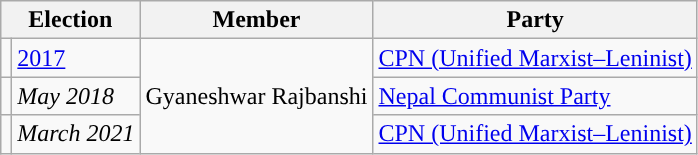<table class="wikitable">
<tr>
<th colspan="2">Election</th>
<th>Member</th>
<th>Party</th>
</tr>
<tr>
<td style="background-color:"></td>
<td><a href='#'>2017</a></td>
<td rowspan="3">Gyaneshwar Rajbanshi</td>
<td><a href='#'>CPN (Unified Marxist–Leninist)</a></td>
</tr>
<tr>
<td style="background-color:"></td>
<td><em>May 2018</em></td>
<td><a href='#'>Nepal Communist Party</a></td>
</tr>
<tr>
<td style="background-color:"></td>
<td><em>March 2021</em></td>
<td><a href='#'>CPN (Unified Marxist–Leninist)</a></td>
</tr>
</table>
